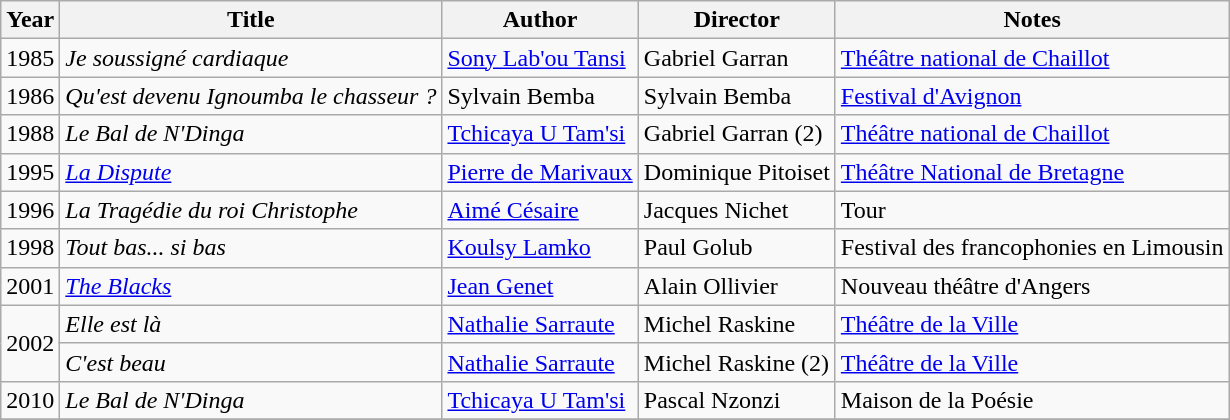<table class="wikitable">
<tr>
<th>Year</th>
<th>Title</th>
<th>Author</th>
<th>Director</th>
<th>Notes</th>
</tr>
<tr>
<td>1985</td>
<td><em>Je soussigné cardiaque</em></td>
<td><a href='#'>Sony Lab'ou Tansi</a></td>
<td>Gabriel Garran</td>
<td><a href='#'>Théâtre national de Chaillot</a></td>
</tr>
<tr>
<td>1986</td>
<td><em>Qu'est devenu Ignoumba le chasseur ?</em></td>
<td>Sylvain Bemba</td>
<td>Sylvain Bemba</td>
<td><a href='#'>Festival d'Avignon</a></td>
</tr>
<tr>
<td>1988</td>
<td><em>Le Bal de N'Dinga</em></td>
<td><a href='#'>Tchicaya U Tam'si</a></td>
<td>Gabriel Garran (2)</td>
<td><a href='#'>Théâtre national de Chaillot</a></td>
</tr>
<tr>
<td>1995</td>
<td><em><a href='#'>La Dispute</a></em></td>
<td><a href='#'>Pierre de Marivaux</a></td>
<td>Dominique Pitoiset</td>
<td><a href='#'>Théâtre National de Bretagne</a></td>
</tr>
<tr>
<td>1996</td>
<td><em>La Tragédie du roi Christophe</em></td>
<td><a href='#'>Aimé Césaire</a></td>
<td>Jacques Nichet</td>
<td>Tour</td>
</tr>
<tr>
<td>1998</td>
<td><em>Tout bas... si bas</em></td>
<td><a href='#'>Koulsy Lamko</a></td>
<td>Paul Golub</td>
<td>Festival des francophonies en Limousin</td>
</tr>
<tr>
<td>2001</td>
<td><em><a href='#'>The Blacks</a></em></td>
<td><a href='#'>Jean Genet</a></td>
<td>Alain Ollivier</td>
<td>Nouveau théâtre d'Angers</td>
</tr>
<tr>
<td rowspan=2>2002</td>
<td><em>Elle est là</em></td>
<td><a href='#'>Nathalie Sarraute</a></td>
<td>Michel Raskine</td>
<td><a href='#'>Théâtre de la Ville</a></td>
</tr>
<tr>
<td><em>C'est beau</em></td>
<td><a href='#'>Nathalie Sarraute</a></td>
<td>Michel Raskine (2)</td>
<td><a href='#'>Théâtre de la Ville</a></td>
</tr>
<tr>
<td>2010</td>
<td><em>Le Bal de N'Dinga</em></td>
<td><a href='#'>Tchicaya U Tam'si</a></td>
<td>Pascal Nzonzi</td>
<td>Maison de la Poésie</td>
</tr>
<tr>
</tr>
</table>
